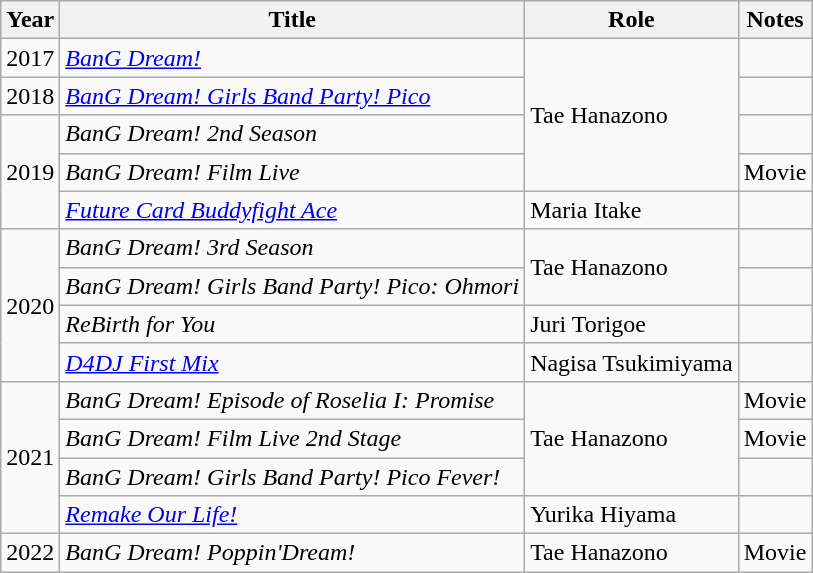<table class="wikitable">
<tr>
<th>Year</th>
<th>Title</th>
<th>Role</th>
<th>Notes</th>
</tr>
<tr>
<td>2017</td>
<td><em><a href='#'>BanG Dream!</a></em></td>
<td rowspan=4>Tae Hanazono</td>
<td></td>
</tr>
<tr>
<td>2018</td>
<td><em><a href='#'>BanG Dream! Girls Band Party! Pico</a></em></td>
<td></td>
</tr>
<tr>
<td rowspan=3>2019</td>
<td><em>BanG Dream! 2nd Season</em></td>
<td></td>
</tr>
<tr>
<td><em>BanG Dream! Film Live</em></td>
<td>Movie</td>
</tr>
<tr>
<td><em><a href='#'>Future Card Buddyfight Ace</a></em></td>
<td>Maria Itake</td>
<td></td>
</tr>
<tr>
<td rowspan=4>2020</td>
<td><em>BanG Dream! 3rd Season</em></td>
<td rowspan=2>Tae Hanazono</td>
<td></td>
</tr>
<tr>
<td><em>BanG Dream! Girls Band Party! Pico: Ohmori</em></td>
<td></td>
</tr>
<tr>
<td><em>ReBirth for You</em></td>
<td>Juri Torigoe</td>
<td></td>
</tr>
<tr>
<td><em><a href='#'>D4DJ First Mix</a></em></td>
<td>Nagisa Tsukimiyama</td>
<td></td>
</tr>
<tr>
<td rowspan=4>2021</td>
<td><em>BanG Dream! Episode of Roselia I: Promise</em></td>
<td rowspan=3>Tae Hanazono</td>
<td>Movie</td>
</tr>
<tr>
<td><em>BanG Dream! Film Live 2nd Stage</em></td>
<td>Movie</td>
</tr>
<tr>
<td><em>BanG Dream! Girls Band Party! Pico Fever!</em></td>
<td></td>
</tr>
<tr>
<td><em><a href='#'>Remake Our Life!</a></em></td>
<td>Yurika Hiyama</td>
<td></td>
</tr>
<tr>
<td>2022</td>
<td><em>BanG Dream! Poppin'Dream!</em></td>
<td>Tae Hanazono</td>
<td>Movie</td>
</tr>
</table>
